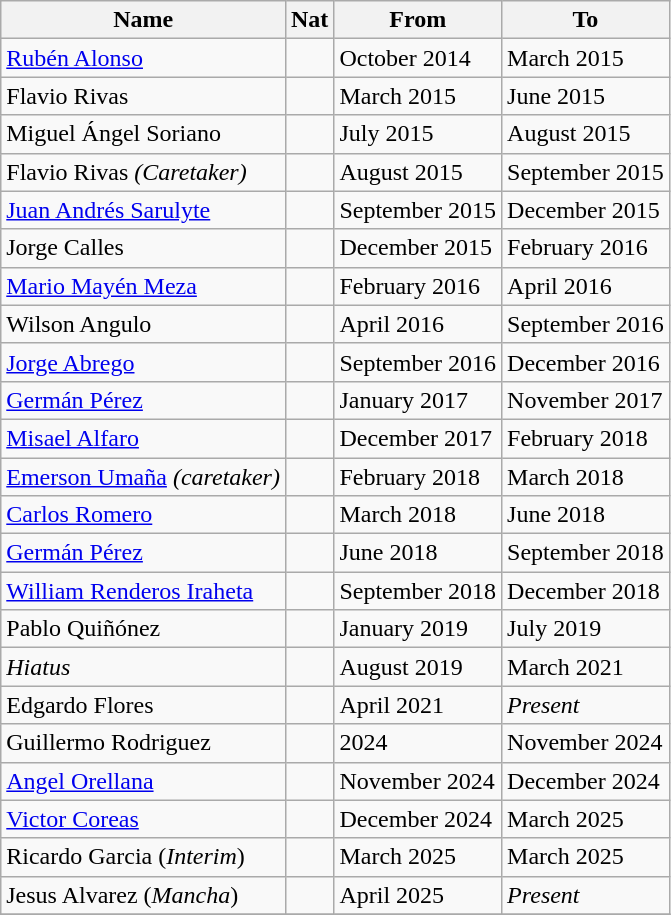<table class="wikitable sortable">
<tr>
<th>Name</th>
<th>Nat</th>
<th>From</th>
<th>To</th>
</tr>
<tr>
<td align=left><a href='#'>Rubén Alonso</a></td>
<td></td>
<td align=left>October 2014</td>
<td align=left>March 2015</td>
</tr>
<tr>
<td align=left>Flavio Rivas</td>
<td></td>
<td align=left>March 2015</td>
<td align=left>June 2015</td>
</tr>
<tr>
<td align=left>Miguel Ángel Soriano</td>
<td></td>
<td align=left>July 2015</td>
<td align=left>August 2015</td>
</tr>
<tr>
<td align=left>Flavio Rivas <em>(Caretaker)</em></td>
<td></td>
<td align=left>August 2015</td>
<td align=left>September 2015</td>
</tr>
<tr>
<td align=left><a href='#'>Juan Andrés Sarulyte</a></td>
<td></td>
<td align=left>September 2015</td>
<td align=left>December 2015</td>
</tr>
<tr>
<td align=left>Jorge Calles</td>
<td></td>
<td align=left>December 2015</td>
<td align=left>February 2016</td>
</tr>
<tr>
<td align=left><a href='#'>Mario Mayén Meza</a></td>
<td></td>
<td align=left>February 2016</td>
<td align=left>April 2016</td>
</tr>
<tr>
<td align=left>Wilson Angulo</td>
<td></td>
<td align=left>April 2016</td>
<td align=left>September 2016</td>
</tr>
<tr>
<td align=left><a href='#'>Jorge Abrego</a></td>
<td></td>
<td align=left>September 2016</td>
<td align=left>December 2016</td>
</tr>
<tr>
<td align=left><a href='#'>Germán Pérez</a></td>
<td></td>
<td align=left>January 2017</td>
<td align=left>November 2017</td>
</tr>
<tr>
<td align=left><a href='#'>Misael Alfaro</a></td>
<td></td>
<td align=left>December 2017</td>
<td align=left>February 2018</td>
</tr>
<tr>
<td align=left><a href='#'>Emerson Umaña</a> <em>(caretaker)</em></td>
<td></td>
<td align=left>February 2018</td>
<td align=left>March 2018</td>
</tr>
<tr>
<td align=left><a href='#'>Carlos Romero</a></td>
<td></td>
<td align=left>March 2018</td>
<td align=left>June 2018</td>
</tr>
<tr>
<td align=left><a href='#'>Germán Pérez</a></td>
<td></td>
<td align=left>June 2018</td>
<td align=left>September 2018</td>
</tr>
<tr>
<td align=left><a href='#'>William Renderos Iraheta</a></td>
<td></td>
<td align=left>September 2018</td>
<td align=left>December 2018</td>
</tr>
<tr>
<td align=left>Pablo Quiñónez</td>
<td></td>
<td align=left>January 2019</td>
<td align=left>July 2019</td>
</tr>
<tr>
<td align=left><em>Hiatus</em></td>
<td></td>
<td align=left>August 2019</td>
<td align=left>March 2021</td>
</tr>
<tr>
<td align=left>Edgardo Flores</td>
<td></td>
<td align=left>April 2021</td>
<td align=left><em>Present</em></td>
</tr>
<tr>
<td align=left>Guillermo Rodriguez</td>
<td></td>
<td align=left>2024</td>
<td align=left>November 2024</td>
</tr>
<tr>
<td align=left><a href='#'>Angel Orellana</a></td>
<td></td>
<td align=left>November 2024</td>
<td align=left>December 2024</td>
</tr>
<tr>
<td align=left><a href='#'>Victor Coreas</a></td>
<td></td>
<td align=left>December 2024</td>
<td align=left>March 2025</td>
</tr>
<tr>
<td align=left>Ricardo Garcia (<em>Interim</em>)</td>
<td></td>
<td align=left>March 2025</td>
<td align=left>March 2025</td>
</tr>
<tr>
<td align=left>Jesus Alvarez (<em>Mancha</em>)</td>
<td></td>
<td align=left>April 2025</td>
<td align=left><em>Present</em></td>
</tr>
<tr>
</tr>
</table>
